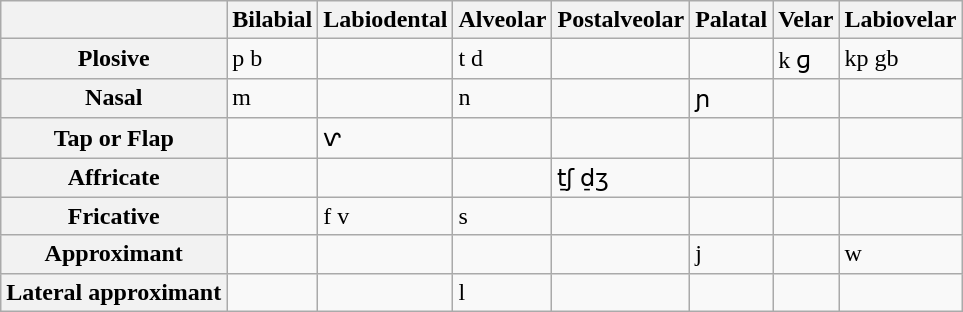<table class="wikitable">
<tr>
<th></th>
<th>Bilabial</th>
<th>Labiodental</th>
<th>Alveolar</th>
<th>Postalveolar</th>
<th>Palatal</th>
<th>Velar</th>
<th>Labiovelar</th>
</tr>
<tr>
<th>Plosive</th>
<td>p b</td>
<td></td>
<td>t d</td>
<td></td>
<td></td>
<td>k ɡ</td>
<td>kp gb</td>
</tr>
<tr>
<th>Nasal</th>
<td>m</td>
<td></td>
<td>n</td>
<td></td>
<td>ɲ</td>
<td></td>
<td></td>
</tr>
<tr>
<th>Tap or Flap</th>
<td></td>
<td>ⱱ</td>
<td></td>
<td></td>
<td></td>
<td></td>
<td></td>
</tr>
<tr>
<th>Affricate</th>
<td></td>
<td></td>
<td></td>
<td>t̠ʃ d̠ʒ</td>
<td></td>
<td></td>
<td></td>
</tr>
<tr>
<th>Fricative</th>
<td></td>
<td>f v</td>
<td>s</td>
<td></td>
<td></td>
<td></td>
<td></td>
</tr>
<tr>
<th>Approximant</th>
<td></td>
<td></td>
<td></td>
<td></td>
<td>j</td>
<td></td>
<td>w</td>
</tr>
<tr>
<th>Lateral approximant</th>
<td></td>
<td></td>
<td>l</td>
<td></td>
<td></td>
<td></td>
<td></td>
</tr>
</table>
